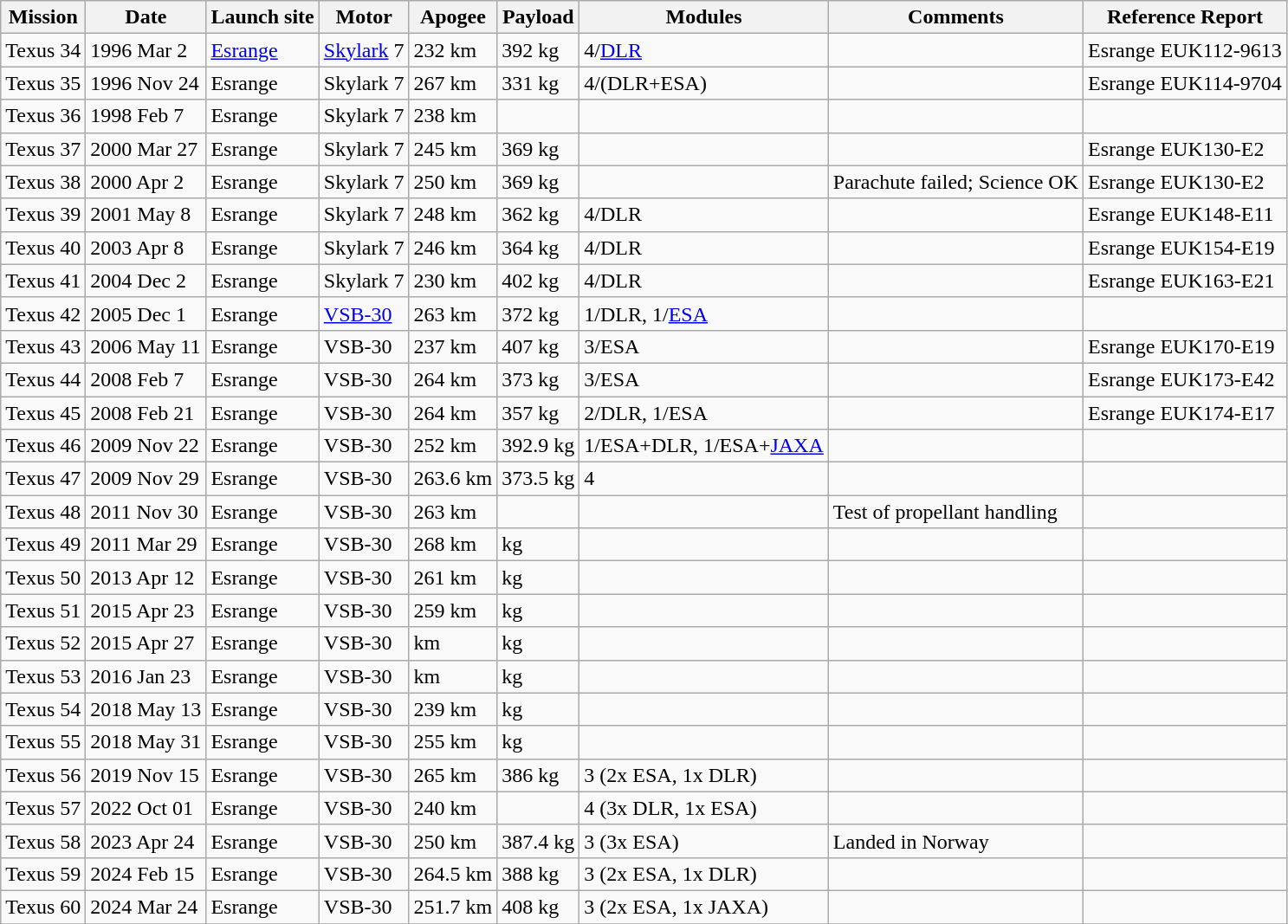<table class=wikitable>
<tr>
<th>Mission</th>
<th>Date</th>
<th>Launch site</th>
<th>Motor</th>
<th>Apogee</th>
<th>Payload</th>
<th>Modules</th>
<th>Comments</th>
<th>Reference Report</th>
</tr>
<tr>
<td>Texus 34</td>
<td>1996 Mar 2</td>
<td><a href='#'>Esrange</a></td>
<td><a href='#'>Skylark</a> 7</td>
<td>232 km</td>
<td>392 kg</td>
<td>4/<a href='#'>DLR</a></td>
<td></td>
<td>Esrange EUK112-9613</td>
</tr>
<tr>
<td>Texus 35</td>
<td>1996 Nov 24</td>
<td>Esrange</td>
<td>Skylark 7</td>
<td>267 km</td>
<td>331 kg</td>
<td>4/(DLR+ESA)</td>
<td></td>
<td>Esrange EUK114-9704</td>
</tr>
<tr>
<td>Texus 36</td>
<td>1998 Feb 7</td>
<td>Esrange</td>
<td>Skylark 7</td>
<td>238 km</td>
<td></td>
<td></td>
<td></td>
<td></td>
</tr>
<tr>
<td>Texus 37</td>
<td>2000 Mar 27</td>
<td>Esrange</td>
<td>Skylark 7</td>
<td>245 km</td>
<td>369 kg</td>
<td></td>
<td></td>
<td>Esrange EUK130-E2</td>
</tr>
<tr>
<td>Texus 38</td>
<td>2000 Apr 2</td>
<td>Esrange</td>
<td>Skylark 7</td>
<td>250 km</td>
<td>369 kg</td>
<td></td>
<td>Parachute failed; Science OK</td>
<td>Esrange EUK130-E2</td>
</tr>
<tr>
<td>Texus 39</td>
<td>2001 May 8</td>
<td>Esrange</td>
<td>Skylark 7</td>
<td>248 km</td>
<td>362 kg</td>
<td>4/DLR</td>
<td></td>
<td>Esrange EUK148-E11</td>
</tr>
<tr>
<td>Texus 40</td>
<td>2003 Apr 8</td>
<td>Esrange</td>
<td>Skylark 7</td>
<td>246 km</td>
<td>364 kg</td>
<td>4/DLR</td>
<td></td>
<td>Esrange EUK154-E19</td>
</tr>
<tr>
<td>Texus 41</td>
<td>2004 Dec 2</td>
<td>Esrange</td>
<td>Skylark 7</td>
<td>230 km</td>
<td>402 kg</td>
<td>4/DLR</td>
<td></td>
<td>Esrange EUK163-E21</td>
</tr>
<tr>
<td>Texus 42</td>
<td>2005 Dec 1</td>
<td>Esrange</td>
<td><a href='#'>VSB-30</a></td>
<td>263 km</td>
<td>372 kg</td>
<td>1/DLR, 1/<a href='#'>ESA</a></td>
<td></td>
<td></td>
</tr>
<tr>
<td>Texus 43</td>
<td>2006 May 11</td>
<td>Esrange</td>
<td>VSB-30</td>
<td>237 km</td>
<td>407 kg</td>
<td>3/ESA</td>
<td></td>
<td>Esrange EUK170-E19</td>
</tr>
<tr>
<td>Texus 44</td>
<td>2008 Feb 7</td>
<td>Esrange</td>
<td>VSB-30</td>
<td>264 km</td>
<td>373 kg</td>
<td>3/ESA</td>
<td></td>
<td>Esrange EUK173-E42</td>
</tr>
<tr>
<td>Texus 45</td>
<td>2008 Feb 21</td>
<td>Esrange</td>
<td>VSB-30</td>
<td>264 km</td>
<td>357 kg</td>
<td>2/DLR, 1/ESA</td>
<td></td>
<td>Esrange EUK174-E17</td>
</tr>
<tr>
<td>Texus 46</td>
<td>2009 Nov 22</td>
<td>Esrange</td>
<td>VSB-30</td>
<td>252 km</td>
<td>392.9 kg</td>
<td>1/ESA+DLR, 1/ESA+<a href='#'>JAXA</a></td>
<td></td>
<td></td>
</tr>
<tr>
<td>Texus 47</td>
<td>2009 Nov 29</td>
<td>Esrange</td>
<td>VSB-30</td>
<td>263.6 km</td>
<td>373.5 kg</td>
<td>4</td>
<td></td>
<td></td>
</tr>
<tr>
<td>Texus 48</td>
<td>2011 Nov 30</td>
<td>Esrange</td>
<td>VSB-30</td>
<td>263 km</td>
<td></td>
<td></td>
<td>Test of propellant handling</td>
<td></td>
</tr>
<tr>
<td>Texus 49</td>
<td>2011 Mar 29</td>
<td>Esrange</td>
<td>VSB-30</td>
<td>268 km</td>
<td>kg</td>
<td></td>
<td></td>
<td></td>
</tr>
<tr>
<td>Texus 50</td>
<td>2013 Apr 12</td>
<td>Esrange</td>
<td>VSB-30</td>
<td>261 km</td>
<td>kg</td>
<td></td>
<td></td>
<td></td>
</tr>
<tr>
<td>Texus 51</td>
<td>2015 Apr 23</td>
<td>Esrange</td>
<td>VSB-30</td>
<td>259 km</td>
<td>kg</td>
<td></td>
<td></td>
<td></td>
</tr>
<tr>
<td>Texus 52</td>
<td>2015 Apr 27</td>
<td>Esrange</td>
<td>VSB-30</td>
<td>km</td>
<td>kg</td>
<td></td>
<td></td>
<td></td>
</tr>
<tr>
<td>Texus 53</td>
<td>2016 Jan 23</td>
<td>Esrange</td>
<td>VSB-30</td>
<td>km</td>
<td>kg</td>
<td></td>
<td></td>
<td></td>
</tr>
<tr>
<td>Texus 54</td>
<td>2018 May 13</td>
<td>Esrange</td>
<td>VSB-30</td>
<td>239 km</td>
<td>kg</td>
<td></td>
<td></td>
<td></td>
</tr>
<tr>
<td>Texus 55</td>
<td>2018 May 31</td>
<td>Esrange</td>
<td>VSB-30</td>
<td>255 km</td>
<td>kg</td>
<td></td>
<td></td>
<td></td>
</tr>
<tr>
<td>Texus 56</td>
<td>2019 Nov 15</td>
<td>Esrange</td>
<td>VSB-30</td>
<td>265 km</td>
<td>386 kg</td>
<td>3 (2x ESA, 1x DLR)</td>
<td></td>
<td></td>
</tr>
<tr>
<td>Texus 57</td>
<td>2022 Oct 01</td>
<td>Esrange</td>
<td>VSB-30</td>
<td>240 km</td>
<td></td>
<td>4 (3x DLR, 1x ESA)</td>
<td></td>
<td></td>
</tr>
<tr>
<td>Texus 58</td>
<td>2023 Apr 24</td>
<td>Esrange</td>
<td>VSB-30</td>
<td>250 km</td>
<td>387.4 kg</td>
<td>3 (3x ESA)</td>
<td>Landed in Norway</td>
<td></td>
</tr>
<tr>
<td>Texus 59</td>
<td>2024 Feb 15</td>
<td>Esrange</td>
<td>VSB-30</td>
<td>264.5 km</td>
<td>388 kg</td>
<td>3 (2x ESA, 1x DLR)</td>
<td></td>
<td></td>
</tr>
<tr>
<td>Texus 60</td>
<td>2024 Mar 24</td>
<td>Esrange</td>
<td>VSB-30</td>
<td>251.7 km</td>
<td>408 kg</td>
<td>3 (2x ESA, 1x JAXA)</td>
<td></td>
<td></td>
</tr>
<tr>
</tr>
</table>
